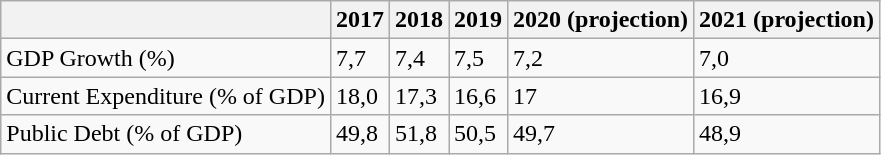<table class="wikitable">
<tr>
<th></th>
<th>2017</th>
<th>2018</th>
<th>2019</th>
<th>2020 (projection)</th>
<th>2021 (projection)</th>
</tr>
<tr>
<td>GDP Growth (%)</td>
<td>7,7</td>
<td>7,4</td>
<td>7,5</td>
<td>7,2</td>
<td>7,0</td>
</tr>
<tr>
<td>Current Expenditure (% of GDP)</td>
<td>18,0</td>
<td>17,3</td>
<td>16,6</td>
<td>17</td>
<td>16,9</td>
</tr>
<tr>
<td>Public Debt (% of GDP)</td>
<td>49,8</td>
<td>51,8</td>
<td>50,5</td>
<td>49,7</td>
<td>48,9</td>
</tr>
</table>
